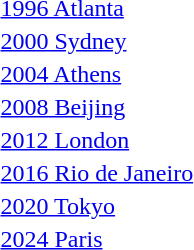<table>
<tr>
<td><a href='#'>1996 Atlanta</a><br></td>
<td></td>
<td></td>
<td></td>
</tr>
<tr>
<td><a href='#'>2000 Sydney</a><br></td>
<td></td>
<td></td>
<td></td>
</tr>
<tr>
<td><a href='#'>2004 Athens</a><br></td>
<td></td>
<td></td>
<td></td>
</tr>
<tr>
<td><a href='#'>2008 Beijing</a><br></td>
<td></td>
<td></td>
<td></td>
</tr>
<tr>
<td><a href='#'>2012 London</a><br></td>
<td></td>
<td></td>
<td></td>
</tr>
<tr>
<td><a href='#'>2016 Rio de Janeiro</a><br></td>
<td></td>
<td></td>
<td></td>
</tr>
<tr>
<td><a href='#'>2020 Tokyo</a><br></td>
<td></td>
<td></td>
<td></td>
</tr>
<tr>
<td><a href='#'>2024 Paris</a> <br></td>
<td></td>
<td></td>
<td></td>
</tr>
</table>
